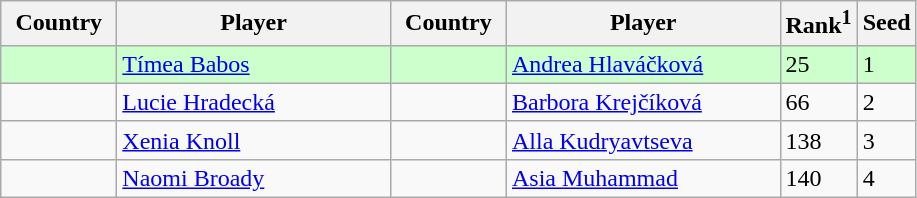<table class="sortable wikitable">
<tr>
<th style="width:70px;">Country</th>
<th style="width:175px;">Player</th>
<th style="width:70px;">Country</th>
<th style="width:175px;">Player</th>
<th>Rank<sup>1</sup></th>
<th>Seed</th>
</tr>
<tr style="background:#cfc;">
<td></td>
<td><a href='#'>Tímea Babos</a></td>
<td></td>
<td><a href='#'>Andrea Hlaváčková</a></td>
<td>25</td>
<td>1</td>
</tr>
<tr>
<td></td>
<td><a href='#'>Lucie Hradecká</a></td>
<td></td>
<td><a href='#'>Barbora Krejčíková</a></td>
<td>66</td>
<td>2</td>
</tr>
<tr>
<td></td>
<td><a href='#'>Xenia Knoll</a></td>
<td></td>
<td><a href='#'>Alla Kudryavtseva</a></td>
<td>138</td>
<td>3</td>
</tr>
<tr>
<td></td>
<td><a href='#'>Naomi Broady</a></td>
<td></td>
<td><a href='#'>Asia Muhammad</a></td>
<td>140</td>
<td>4</td>
</tr>
</table>
